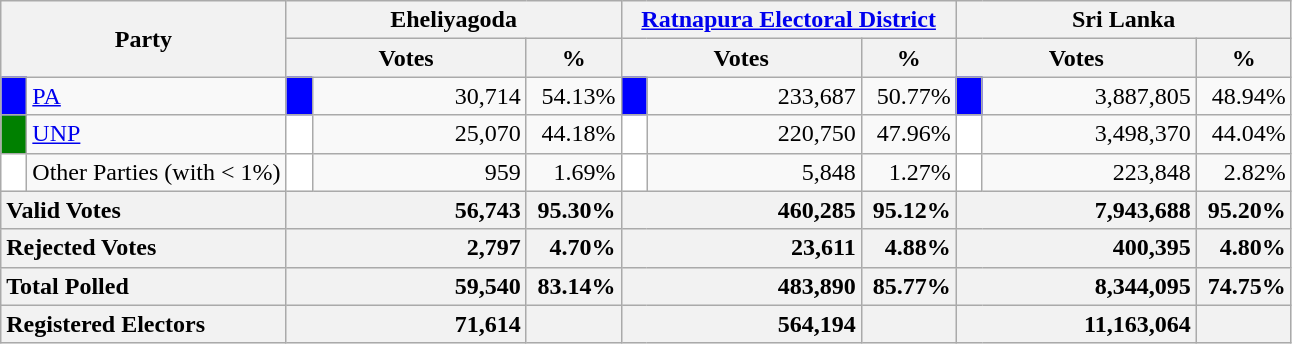<table class="wikitable">
<tr>
<th colspan="2" width="144px"rowspan="2">Party</th>
<th colspan="3" width="216px">Eheliyagoda</th>
<th colspan="3" width="216px"><a href='#'>Ratnapura Electoral District</a></th>
<th colspan="3" width="216px">Sri Lanka</th>
</tr>
<tr>
<th colspan="2" width="144px">Votes</th>
<th>%</th>
<th colspan="2" width="144px">Votes</th>
<th>%</th>
<th colspan="2" width="144px">Votes</th>
<th>%</th>
</tr>
<tr>
<td style="background-color:blue;" width="10px"></td>
<td style="text-align:left;"><a href='#'>PA</a></td>
<td style="background-color:blue;" width="10px"></td>
<td style="text-align:right;">30,714</td>
<td style="text-align:right;">54.13%</td>
<td style="background-color:blue;" width="10px"></td>
<td style="text-align:right;">233,687</td>
<td style="text-align:right;">50.77%</td>
<td style="background-color:blue;" width="10px"></td>
<td style="text-align:right;">3,887,805</td>
<td style="text-align:right;">48.94%</td>
</tr>
<tr>
<td style="background-color:green;" width="10px"></td>
<td style="text-align:left;"><a href='#'>UNP</a></td>
<td style="background-color:white;" width="10px"></td>
<td style="text-align:right;">25,070</td>
<td style="text-align:right;">44.18%</td>
<td style="background-color:white;" width="10px"></td>
<td style="text-align:right;">220,750</td>
<td style="text-align:right;">47.96%</td>
<td style="background-color:white;" width="10px"></td>
<td style="text-align:right;">3,498,370</td>
<td style="text-align:right;">44.04%</td>
</tr>
<tr>
<td style="background-color:white;" width="10px"></td>
<td style="text-align:left;">Other Parties (with < 1%)</td>
<td style="background-color:white;" width="10px"></td>
<td style="text-align:right;">959</td>
<td style="text-align:right;">1.69%</td>
<td style="background-color:white;" width="10px"></td>
<td style="text-align:right;">5,848</td>
<td style="text-align:right;">1.27%</td>
<td style="background-color:white;" width="10px"></td>
<td style="text-align:right;">223,848</td>
<td style="text-align:right;">2.82%</td>
</tr>
<tr>
<th colspan="2" width="144px"style="text-align:left;">Valid Votes</th>
<th style="text-align:right;"colspan="2" width="144px">56,743</th>
<th style="text-align:right;">95.30%</th>
<th style="text-align:right;"colspan="2" width="144px">460,285</th>
<th style="text-align:right;">95.12%</th>
<th style="text-align:right;"colspan="2" width="144px">7,943,688</th>
<th style="text-align:right;">95.20%</th>
</tr>
<tr>
<th colspan="2" width="144px"style="text-align:left;">Rejected Votes</th>
<th style="text-align:right;"colspan="2" width="144px">2,797</th>
<th style="text-align:right;">4.70%</th>
<th style="text-align:right;"colspan="2" width="144px">23,611</th>
<th style="text-align:right;">4.88%</th>
<th style="text-align:right;"colspan="2" width="144px">400,395</th>
<th style="text-align:right;">4.80%</th>
</tr>
<tr>
<th colspan="2" width="144px"style="text-align:left;">Total Polled</th>
<th style="text-align:right;"colspan="2" width="144px">59,540</th>
<th style="text-align:right;">83.14%</th>
<th style="text-align:right;"colspan="2" width="144px">483,890</th>
<th style="text-align:right;">85.77%</th>
<th style="text-align:right;"colspan="2" width="144px">8,344,095</th>
<th style="text-align:right;">74.75%</th>
</tr>
<tr>
<th colspan="2" width="144px"style="text-align:left;">Registered Electors</th>
<th style="text-align:right;"colspan="2" width="144px">71,614</th>
<th></th>
<th style="text-align:right;"colspan="2" width="144px">564,194</th>
<th></th>
<th style="text-align:right;"colspan="2" width="144px">11,163,064</th>
<th></th>
</tr>
</table>
